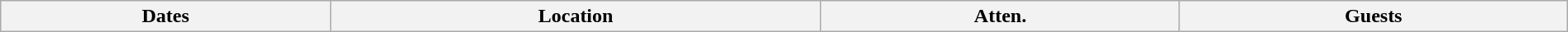<table class="wikitable" width="100%">
<tr>
<th>Dates</th>
<th>Location</th>
<th>Atten.</th>
<th>Guests<br></th>
</tr>
</table>
